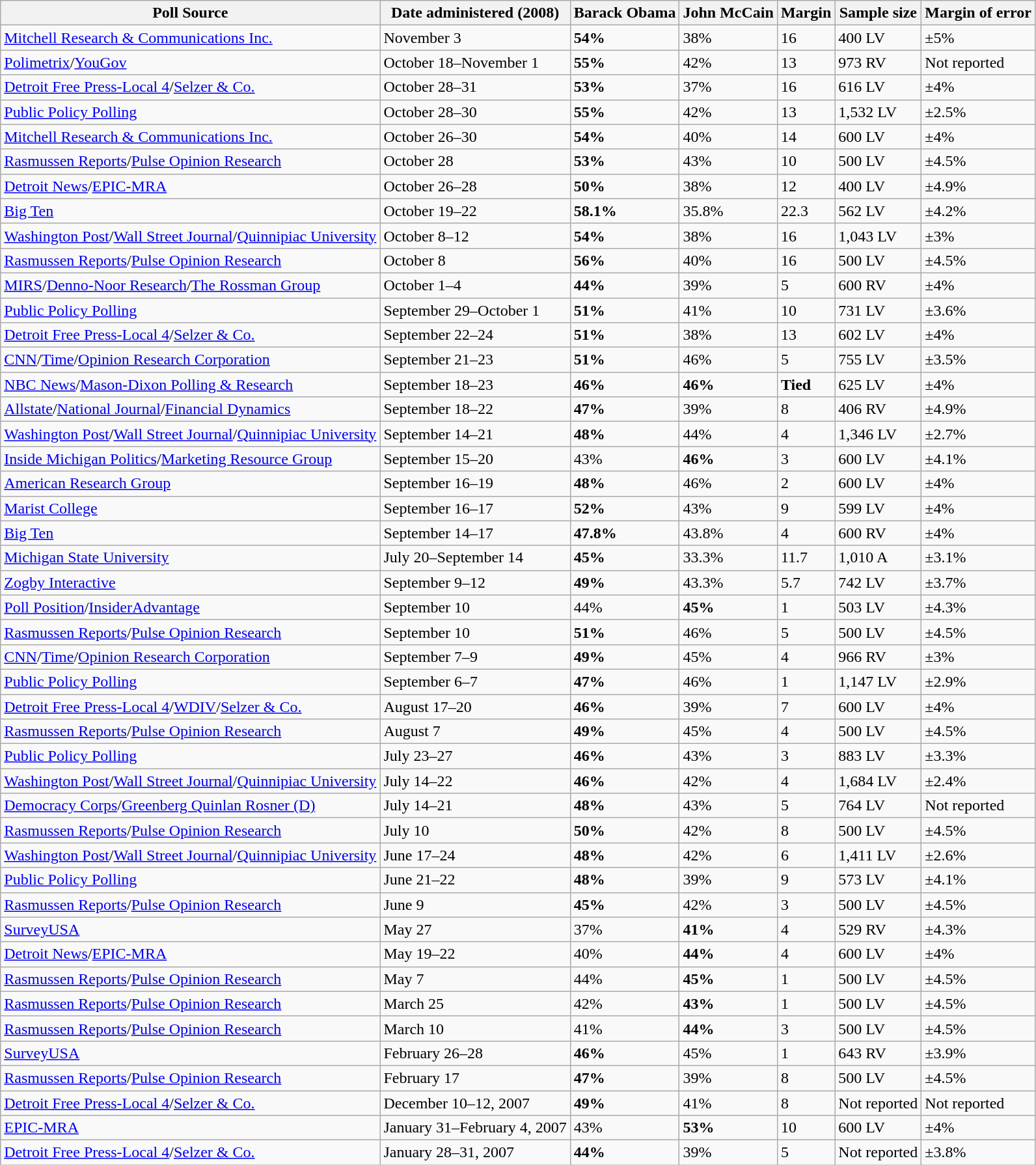<table class="wikitable collapsible">
<tr>
<th>Poll Source</th>
<th>Date administered (2008)</th>
<th>Barack Obama</th>
<th>John McCain</th>
<th>Margin</th>
<th>Sample size</th>
<th>Margin of error</th>
</tr>
<tr>
<td><a href='#'>Mitchell Research & Communications Inc.</a></td>
<td>November 3</td>
<td><strong>54%</strong></td>
<td>38%</td>
<td>16</td>
<td>400 LV</td>
<td>±5%</td>
</tr>
<tr>
<td><a href='#'>Polimetrix</a>/<a href='#'>YouGov</a></td>
<td>October 18–November 1</td>
<td><strong>55%</strong></td>
<td>42%</td>
<td>13</td>
<td>973 RV</td>
<td>Not reported</td>
</tr>
<tr>
<td><a href='#'>Detroit Free Press-Local 4</a>/<a href='#'>Selzer & Co.</a></td>
<td>October 28–31</td>
<td><strong>53%</strong></td>
<td>37%</td>
<td>16</td>
<td>616 LV</td>
<td>±4%</td>
</tr>
<tr>
<td><a href='#'>Public Policy Polling</a></td>
<td>October 28–30</td>
<td><strong>55%</strong></td>
<td>42%</td>
<td>13</td>
<td>1,532 LV</td>
<td>±2.5%</td>
</tr>
<tr>
<td><a href='#'>Mitchell Research & Communications Inc.</a></td>
<td>October 26–30</td>
<td><strong>54%</strong></td>
<td>40%</td>
<td>14</td>
<td>600 LV</td>
<td>±4%</td>
</tr>
<tr>
<td><a href='#'>Rasmussen Reports</a>/<a href='#'>Pulse Opinion Research</a></td>
<td>October 28</td>
<td><strong>53%</strong></td>
<td>43%</td>
<td>10</td>
<td>500 LV</td>
<td>±4.5%</td>
</tr>
<tr>
<td><a href='#'>Detroit News</a>/<a href='#'>EPIC-MRA</a></td>
<td>October 26–28</td>
<td><strong>50%</strong></td>
<td>38%</td>
<td>12</td>
<td>400 LV</td>
<td>±4.9%</td>
</tr>
<tr>
<td><a href='#'>Big Ten</a></td>
<td>October 19–22</td>
<td><strong>58.1%</strong></td>
<td>35.8%</td>
<td>22.3</td>
<td>562 LV</td>
<td>±4.2%</td>
</tr>
<tr>
<td><a href='#'>Washington Post</a>/<a href='#'>Wall Street Journal</a>/<a href='#'>Quinnipiac University</a></td>
<td>October 8–12</td>
<td><strong>54%</strong></td>
<td>38%</td>
<td>16</td>
<td>1,043 LV</td>
<td>±3%</td>
</tr>
<tr>
<td><a href='#'>Rasmussen Reports</a>/<a href='#'>Pulse Opinion Research</a></td>
<td>October 8</td>
<td><strong>56%</strong></td>
<td>40%</td>
<td>16</td>
<td>500 LV</td>
<td>±4.5%</td>
</tr>
<tr>
<td><a href='#'>MIRS</a>/<a href='#'>Denno-Noor Research</a>/<a href='#'>The Rossman Group</a></td>
<td>October 1–4</td>
<td><strong>44%</strong></td>
<td>39%</td>
<td>5</td>
<td>600 RV</td>
<td>±4%</td>
</tr>
<tr>
<td><a href='#'>Public Policy Polling</a></td>
<td>September 29–October 1</td>
<td><strong>51%</strong></td>
<td>41%</td>
<td>10</td>
<td>731 LV</td>
<td>±3.6%</td>
</tr>
<tr>
<td><a href='#'>Detroit Free Press-Local 4</a>/<a href='#'>Selzer & Co.</a></td>
<td>September 22–24</td>
<td><strong>51%</strong></td>
<td>38%</td>
<td>13</td>
<td>602 LV</td>
<td>±4%</td>
</tr>
<tr>
<td><a href='#'>CNN</a>/<a href='#'>Time</a>/<a href='#'>Opinion Research Corporation</a></td>
<td>September 21–23</td>
<td><strong>51%</strong></td>
<td>46%</td>
<td>5</td>
<td>755 LV</td>
<td>±3.5%</td>
</tr>
<tr>
<td><a href='#'>NBC News</a>/<a href='#'>Mason-Dixon Polling & Research</a></td>
<td>September 18–23</td>
<td><strong>46%</strong></td>
<td><strong>46%</strong></td>
<td><strong>Tied</strong></td>
<td>625 LV</td>
<td>±4%</td>
</tr>
<tr>
<td><a href='#'>Allstate</a>/<a href='#'>National Journal</a>/<a href='#'>Financial Dynamics</a></td>
<td>September 18–22</td>
<td><strong>47%</strong></td>
<td>39%</td>
<td>8</td>
<td>406 RV</td>
<td>±4.9%</td>
</tr>
<tr>
<td><a href='#'>Washington Post</a>/<a href='#'>Wall Street Journal</a>/<a href='#'>Quinnipiac University</a></td>
<td>September 14–21</td>
<td><strong>48%</strong></td>
<td>44%</td>
<td>4</td>
<td>1,346 LV</td>
<td>±2.7%</td>
</tr>
<tr>
<td><a href='#'>Inside Michigan Politics</a>/<a href='#'>Marketing Resource Group</a></td>
<td>September 15–20</td>
<td>43%</td>
<td><strong>46%</strong></td>
<td>3</td>
<td>600 LV</td>
<td>±4.1%</td>
</tr>
<tr>
<td><a href='#'>American Research Group</a></td>
<td>September 16–19</td>
<td><strong>48%</strong></td>
<td>46%</td>
<td>2</td>
<td>600 LV</td>
<td>±4%</td>
</tr>
<tr>
<td><a href='#'>Marist College</a></td>
<td>September 16–17</td>
<td><strong>52%</strong></td>
<td>43%</td>
<td>9</td>
<td>599 LV</td>
<td>±4%</td>
</tr>
<tr>
<td><a href='#'>Big Ten</a></td>
<td>September 14–17</td>
<td><strong>47.8%</strong></td>
<td>43.8%</td>
<td>4</td>
<td>600 RV</td>
<td>±4%</td>
</tr>
<tr>
<td><a href='#'>Michigan State University</a></td>
<td>July 20–September 14</td>
<td><strong>45%</strong></td>
<td>33.3%</td>
<td>11.7</td>
<td>1,010 A</td>
<td>±3.1%</td>
</tr>
<tr>
<td><a href='#'>Zogby Interactive</a></td>
<td>September 9–12</td>
<td><strong>49%</strong></td>
<td>43.3%</td>
<td>5.7</td>
<td>742 LV</td>
<td>±3.7%</td>
</tr>
<tr>
<td><a href='#'>Poll Position</a>/<a href='#'>InsiderAdvantage</a></td>
<td>September 10</td>
<td>44%</td>
<td><strong>45%</strong></td>
<td>1</td>
<td>503 LV</td>
<td>±4.3%</td>
</tr>
<tr>
<td><a href='#'>Rasmussen Reports</a>/<a href='#'>Pulse Opinion Research</a></td>
<td>September 10</td>
<td><strong>51%</strong></td>
<td>46%</td>
<td>5</td>
<td>500 LV</td>
<td>±4.5%</td>
</tr>
<tr>
<td><a href='#'>CNN</a>/<a href='#'>Time</a>/<a href='#'>Opinion Research Corporation</a></td>
<td>September 7–9</td>
<td><strong>49%</strong></td>
<td>45%</td>
<td>4</td>
<td>966 RV</td>
<td>±3%</td>
</tr>
<tr>
<td><a href='#'>Public Policy Polling</a></td>
<td>September 6–7</td>
<td><strong>47%</strong></td>
<td>46%</td>
<td>1</td>
<td>1,147 LV</td>
<td>±2.9%</td>
</tr>
<tr>
<td><a href='#'>Detroit Free Press-Local 4</a>/<a href='#'>WDIV</a>/<a href='#'>Selzer & Co.</a></td>
<td>August 17–20</td>
<td><strong>46%</strong></td>
<td>39%</td>
<td>7</td>
<td>600 LV</td>
<td>±4%</td>
</tr>
<tr>
<td><a href='#'>Rasmussen Reports</a>/<a href='#'>Pulse Opinion Research</a></td>
<td>August 7</td>
<td><strong>49%</strong></td>
<td>45%</td>
<td>4</td>
<td>500 LV</td>
<td>±4.5%</td>
</tr>
<tr>
<td><a href='#'>Public Policy Polling</a></td>
<td>July 23–27</td>
<td><strong>46%</strong></td>
<td>43%</td>
<td>3</td>
<td>883 LV</td>
<td>±3.3%</td>
</tr>
<tr>
<td><a href='#'>Washington Post</a>/<a href='#'>Wall Street Journal</a>/<a href='#'>Quinnipiac University</a></td>
<td>July 14–22</td>
<td><strong>46%</strong></td>
<td>42%</td>
<td>4</td>
<td>1,684 LV</td>
<td>±2.4%</td>
</tr>
<tr>
<td><a href='#'>Democracy Corps</a>/<a href='#'>Greenberg Quinlan Rosner (D)</a></td>
<td>July 14–21</td>
<td><strong>48%</strong></td>
<td>43%</td>
<td>5</td>
<td>764 LV</td>
<td>Not reported</td>
</tr>
<tr>
<td><a href='#'>Rasmussen Reports</a>/<a href='#'>Pulse Opinion Research</a></td>
<td>July 10</td>
<td><strong>50%</strong></td>
<td>42%</td>
<td>8</td>
<td>500 LV</td>
<td>±4.5%</td>
</tr>
<tr>
<td><a href='#'>Washington Post</a>/<a href='#'>Wall Street Journal</a>/<a href='#'>Quinnipiac University</a></td>
<td>June 17–24</td>
<td><strong>48%</strong></td>
<td>42%</td>
<td>6</td>
<td>1,411 LV</td>
<td>±2.6%</td>
</tr>
<tr>
<td><a href='#'>Public Policy Polling</a></td>
<td>June 21–22</td>
<td><strong>48%</strong></td>
<td>39%</td>
<td>9</td>
<td>573 LV</td>
<td>±4.1%</td>
</tr>
<tr>
<td><a href='#'>Rasmussen Reports</a>/<a href='#'>Pulse Opinion Research</a></td>
<td>June 9</td>
<td><strong>45%</strong></td>
<td>42%</td>
<td>3</td>
<td>500 LV</td>
<td>±4.5%</td>
</tr>
<tr>
<td><a href='#'>SurveyUSA</a></td>
<td>May 27</td>
<td>37%</td>
<td><strong>41%</strong></td>
<td>4</td>
<td>529 RV</td>
<td>±4.3%</td>
</tr>
<tr>
<td><a href='#'>Detroit News</a>/<a href='#'>EPIC-MRA</a></td>
<td>May 19–22</td>
<td>40%</td>
<td><strong>44%</strong></td>
<td>4</td>
<td>600 LV</td>
<td>±4%</td>
</tr>
<tr>
<td><a href='#'>Rasmussen Reports</a>/<a href='#'>Pulse Opinion Research</a></td>
<td>May 7</td>
<td>44%</td>
<td><strong>45%</strong></td>
<td>1</td>
<td>500 LV</td>
<td>±4.5%</td>
</tr>
<tr>
<td><a href='#'>Rasmussen Reports</a>/<a href='#'>Pulse Opinion Research</a></td>
<td>March 25</td>
<td>42%</td>
<td><strong>43%</strong></td>
<td>1</td>
<td>500 LV</td>
<td>±4.5%</td>
</tr>
<tr>
<td><a href='#'>Rasmussen Reports</a>/<a href='#'>Pulse Opinion Research</a></td>
<td>March 10</td>
<td>41%</td>
<td><strong>44%</strong></td>
<td>3</td>
<td>500 LV</td>
<td>±4.5%</td>
</tr>
<tr>
<td><a href='#'>SurveyUSA</a></td>
<td>February 26–28</td>
<td><strong>46%</strong></td>
<td>45%</td>
<td>1</td>
<td>643 RV</td>
<td>±3.9%</td>
</tr>
<tr>
<td><a href='#'>Rasmussen Reports</a>/<a href='#'>Pulse Opinion Research</a></td>
<td>February 17</td>
<td><strong>47%</strong></td>
<td>39%</td>
<td>8</td>
<td>500 LV</td>
<td>±4.5%</td>
</tr>
<tr>
<td><a href='#'>Detroit Free Press-Local 4</a>/<a href='#'>Selzer & Co.</a></td>
<td>December 10–12, 2007</td>
<td><strong>49%</strong></td>
<td>41%</td>
<td>8</td>
<td>Not reported</td>
<td>Not reported</td>
</tr>
<tr>
<td><a href='#'>EPIC-MRA</a></td>
<td>January 31–February 4, 2007</td>
<td>43%</td>
<td><strong>53%</strong></td>
<td>10</td>
<td>600 LV</td>
<td>±4%</td>
</tr>
<tr>
<td><a href='#'>Detroit Free Press-Local 4</a>/<a href='#'>Selzer & Co.</a></td>
<td>January 28–31, 2007</td>
<td><strong>44%</strong></td>
<td>39%</td>
<td>5</td>
<td>Not reported</td>
<td>±3.8%</td>
</tr>
</table>
